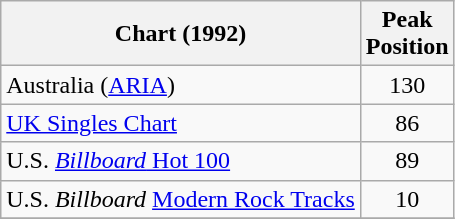<table class="wikitable">
<tr>
<th>Chart (1992)</th>
<th>Peak<br>Position</th>
</tr>
<tr>
<td align="left">Australia (<a href='#'>ARIA</a>)</td>
<td align="center">130</td>
</tr>
<tr>
<td align="left"><a href='#'>UK Singles Chart</a></td>
<td align="center">86</td>
</tr>
<tr>
<td align="left">U.S. <a href='#'><em>Billboard</em> Hot 100</a></td>
<td align="center">89</td>
</tr>
<tr>
<td align="left">U.S. <em>Billboard</em> <a href='#'>Modern Rock Tracks</a></td>
<td align="center">10</td>
</tr>
<tr>
</tr>
</table>
